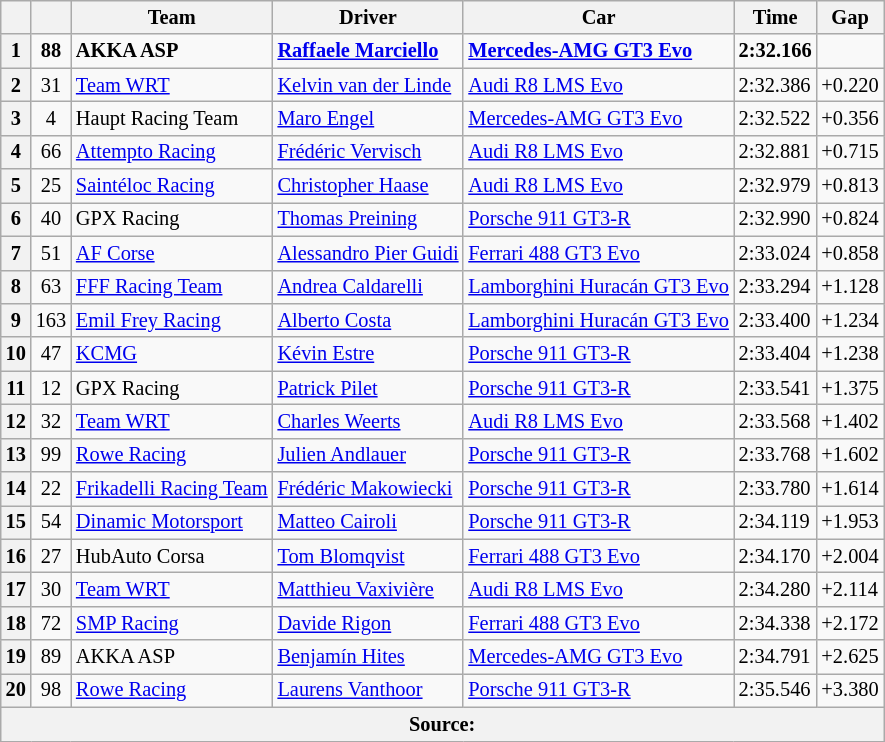<table class="wikitable" style="font-size: 85%">
<tr>
<th></th>
<th></th>
<th>Team</th>
<th>Driver</th>
<th>Car</th>
<th>Time</th>
<th>Gap</th>
</tr>
<tr style="font-weight:bold">
<th>1</th>
<td align=center>88</td>
<td> AKKA ASP</td>
<td> <a href='#'>Raffaele Marciello</a></td>
<td><a href='#'>Mercedes-AMG GT3 Evo</a></td>
<td>2:32.166</td>
<td></td>
</tr>
<tr>
<th>2</th>
<td align=center>31</td>
<td> <a href='#'>Team WRT</a></td>
<td> <a href='#'>Kelvin van der Linde</a></td>
<td><a href='#'>Audi R8 LMS Evo</a></td>
<td>2:32.386</td>
<td>+0.220</td>
</tr>
<tr>
<th>3</th>
<td align=center>4</td>
<td> Haupt Racing Team</td>
<td> <a href='#'>Maro Engel</a></td>
<td><a href='#'>Mercedes-AMG GT3 Evo</a></td>
<td>2:32.522</td>
<td>+0.356</td>
</tr>
<tr>
<th>4</th>
<td align=center>66</td>
<td> <a href='#'>Attempto Racing</a></td>
<td> <a href='#'>Frédéric Vervisch</a></td>
<td><a href='#'>Audi R8 LMS Evo</a></td>
<td>2:32.881</td>
<td>+0.715</td>
</tr>
<tr>
<th>5</th>
<td align=center>25</td>
<td> <a href='#'>Saintéloc Racing</a></td>
<td> <a href='#'>Christopher Haase</a></td>
<td><a href='#'>Audi R8 LMS Evo</a></td>
<td>2:32.979</td>
<td>+0.813</td>
</tr>
<tr>
<th>6</th>
<td align=center>40</td>
<td> GPX Racing</td>
<td> <a href='#'>Thomas Preining</a></td>
<td><a href='#'>Porsche 911 GT3-R</a></td>
<td>2:32.990</td>
<td>+0.824</td>
</tr>
<tr>
<th>7</th>
<td align=center>51</td>
<td> <a href='#'>AF Corse</a></td>
<td> <a href='#'>Alessandro Pier Guidi</a></td>
<td><a href='#'>Ferrari 488 GT3 Evo</a></td>
<td>2:33.024</td>
<td>+0.858</td>
</tr>
<tr>
<th>8</th>
<td align=center>63</td>
<td> <a href='#'>FFF Racing Team</a></td>
<td> <a href='#'>Andrea Caldarelli</a></td>
<td><a href='#'>Lamborghini Huracán GT3 Evo</a></td>
<td>2:33.294</td>
<td>+1.128</td>
</tr>
<tr>
<th>9</th>
<td align=center>163</td>
<td> <a href='#'>Emil Frey Racing</a></td>
<td> <a href='#'>Alberto Costa</a></td>
<td><a href='#'>Lamborghini Huracán GT3 Evo</a></td>
<td>2:33.400</td>
<td>+1.234</td>
</tr>
<tr>
<th>10</th>
<td align=center>47</td>
<td> <a href='#'>KCMG</a></td>
<td> <a href='#'>Kévin Estre</a></td>
<td><a href='#'>Porsche 911 GT3-R</a></td>
<td>2:33.404</td>
<td>+1.238</td>
</tr>
<tr>
<th>11</th>
<td align=center>12</td>
<td> GPX Racing</td>
<td> <a href='#'>Patrick Pilet</a></td>
<td><a href='#'>Porsche 911 GT3-R</a></td>
<td>2:33.541</td>
<td>+1.375</td>
</tr>
<tr>
<th>12</th>
<td align=center>32</td>
<td> <a href='#'>Team WRT</a></td>
<td> <a href='#'>Charles Weerts</a></td>
<td><a href='#'>Audi R8 LMS Evo</a></td>
<td>2:33.568</td>
<td>+1.402</td>
</tr>
<tr>
<th>13</th>
<td align=center>99</td>
<td> <a href='#'>Rowe Racing</a></td>
<td> <a href='#'>Julien Andlauer</a></td>
<td><a href='#'>Porsche 911 GT3-R</a></td>
<td>2:33.768</td>
<td>+1.602</td>
</tr>
<tr>
<th>14</th>
<td align=center>22</td>
<td> <a href='#'>Frikadelli Racing Team</a></td>
<td> <a href='#'>Frédéric Makowiecki</a></td>
<td><a href='#'>Porsche 911 GT3-R</a></td>
<td>2:33.780</td>
<td>+1.614</td>
</tr>
<tr>
<th>15</th>
<td align=center>54</td>
<td> <a href='#'>Dinamic Motorsport</a></td>
<td> <a href='#'>Matteo Cairoli</a></td>
<td><a href='#'>Porsche 911 GT3-R</a></td>
<td>2:34.119</td>
<td>+1.953</td>
</tr>
<tr>
<th>16</th>
<td align=center>27</td>
<td> HubAuto Corsa</td>
<td> <a href='#'>Tom Blomqvist</a></td>
<td><a href='#'>Ferrari 488 GT3 Evo</a></td>
<td>2:34.170</td>
<td>+2.004</td>
</tr>
<tr>
<th>17</th>
<td align=center>30</td>
<td> <a href='#'>Team WRT</a></td>
<td> <a href='#'>Matthieu Vaxivière</a></td>
<td><a href='#'>Audi R8 LMS Evo</a></td>
<td>2:34.280</td>
<td>+2.114</td>
</tr>
<tr>
<th>18</th>
<td align=center>72</td>
<td> <a href='#'>SMP Racing</a></td>
<td> <a href='#'>Davide Rigon</a></td>
<td><a href='#'>Ferrari 488 GT3 Evo</a></td>
<td>2:34.338</td>
<td>+2.172</td>
</tr>
<tr>
<th>19</th>
<td align=center>89</td>
<td> AKKA ASP</td>
<td> <a href='#'>Benjamín Hites</a></td>
<td><a href='#'>Mercedes-AMG GT3 Evo</a></td>
<td>2:34.791</td>
<td>+2.625</td>
</tr>
<tr>
<th>20</th>
<td align=center>98</td>
<td> <a href='#'>Rowe Racing</a></td>
<td> <a href='#'>Laurens Vanthoor</a></td>
<td><a href='#'>Porsche 911 GT3-R</a></td>
<td>2:35.546</td>
<td>+3.380</td>
</tr>
<tr>
<th colspan=7>Source:</th>
</tr>
</table>
